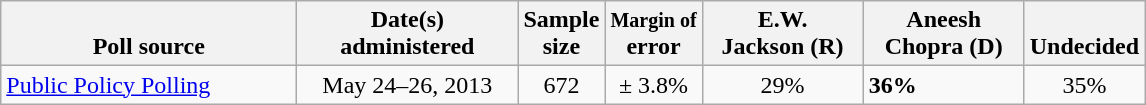<table class="wikitable">
<tr valign= bottom>
<th style="width:190px;">Poll source</th>
<th style="width:140px;">Date(s)<br>administered</th>
<th class=small>Sample<br>size</th>
<th><small>Margin of</small><br>error</th>
<th style="width:100px;">E.W.<br>Jackson (R)</th>
<th style="width:100px;">Aneesh<br>Chopra (D)</th>
<th>Undecided</th>
</tr>
<tr>
<td><a href='#'>Public Policy Polling</a></td>
<td align=center>May 24–26, 2013</td>
<td align=center>672</td>
<td align=center>± 3.8%</td>
<td align=center>29%</td>
<td><strong>36%</strong></td>
<td align=center>35%</td>
</tr>
</table>
